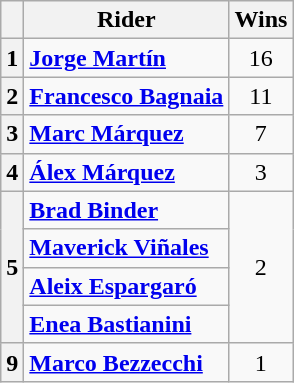<table class="wikitable" style="text-align:center">
<tr>
<th></th>
<th>Rider</th>
<th>Wins</th>
</tr>
<tr>
<th>1</th>
<td align=left> <strong><a href='#'>Jorge Martín</a></strong></td>
<td>16</td>
</tr>
<tr>
<th>2</th>
<td align=left> <strong><a href='#'>Francesco Bagnaia</a></strong></td>
<td>11</td>
</tr>
<tr>
<th>3</th>
<td align=left> <strong><a href='#'>Marc Márquez</a></strong></td>
<td>7</td>
</tr>
<tr>
<th>4</th>
<td align=left> <strong><a href='#'>Álex Márquez</a></strong></td>
<td>3</td>
</tr>
<tr>
<th rowspan=4>5</th>
<td align=left> <strong><a href='#'>Brad Binder</a></strong></td>
<td rowspan=4>2</td>
</tr>
<tr>
<td align=left> <strong><a href='#'>Maverick Viñales</a></strong></td>
</tr>
<tr>
<td align=left> <strong><a href='#'>Aleix Espargaró</a></strong></td>
</tr>
<tr>
<td align=left> <strong><a href='#'>Enea Bastianini</a></strong></td>
</tr>
<tr>
<th>9</th>
<td align=left> <strong><a href='#'>Marco Bezzecchi</a></strong></td>
<td>1</td>
</tr>
</table>
